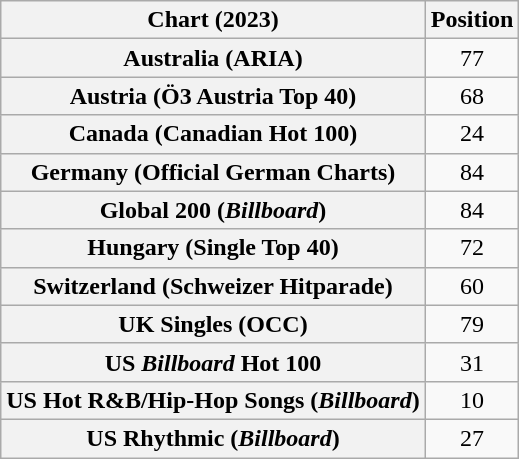<table class="wikitable sortable plainrowheaders" style="text-align:center">
<tr>
<th scope="col">Chart (2023)</th>
<th scope="col">Position</th>
</tr>
<tr>
<th scope="row">Australia (ARIA)</th>
<td>77</td>
</tr>
<tr>
<th scope="row">Austria (Ö3 Austria Top 40)</th>
<td>68</td>
</tr>
<tr>
<th scope="row">Canada (Canadian Hot 100)</th>
<td>24</td>
</tr>
<tr>
<th scope="row">Germany (Official German Charts)</th>
<td>84</td>
</tr>
<tr>
<th scope="row">Global 200 (<em>Billboard</em>)</th>
<td>84</td>
</tr>
<tr>
<th scope="row">Hungary (Single Top 40)</th>
<td>72</td>
</tr>
<tr>
<th scope="row">Switzerland (Schweizer Hitparade)</th>
<td>60</td>
</tr>
<tr>
<th scope="row">UK Singles (OCC)</th>
<td>79</td>
</tr>
<tr>
<th scope="row">US <em>Billboard</em> Hot 100</th>
<td>31</td>
</tr>
<tr>
<th scope="row">US Hot R&B/Hip-Hop Songs (<em>Billboard</em>)</th>
<td>10</td>
</tr>
<tr>
<th scope="row">US Rhythmic (<em>Billboard</em>)</th>
<td>27</td>
</tr>
</table>
